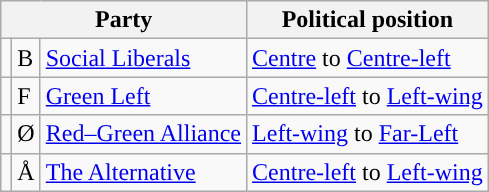<table class="wikitable">
<tr>
<th colspan="3">Party</th>
<th>Political position</th>
</tr>
<tr>
<td></td>
<td>B</td>
<td><a href='#'>Social Liberals</a></td>
<td><a href='#'>Centre</a> to <a href='#'>Centre-left</a></td>
</tr>
<tr>
<td></td>
<td>F</td>
<td><a href='#'>Green Left</a></td>
<td><a href='#'>Centre-left</a> to <a href='#'>Left-wing</a></td>
</tr>
<tr>
<td></td>
<td>Ø</td>
<td><a href='#'>Red–Green Alliance</a></td>
<td><a href='#'>Left-wing</a> to  <a href='#'>Far-Left</a></td>
</tr>
<tr>
<td></td>
<td>Å</td>
<td><a href='#'>The Alternative</a></td>
<td><a href='#'>Centre-left</a> to <a href='#'>Left-wing</a></td>
</tr>
</table>
